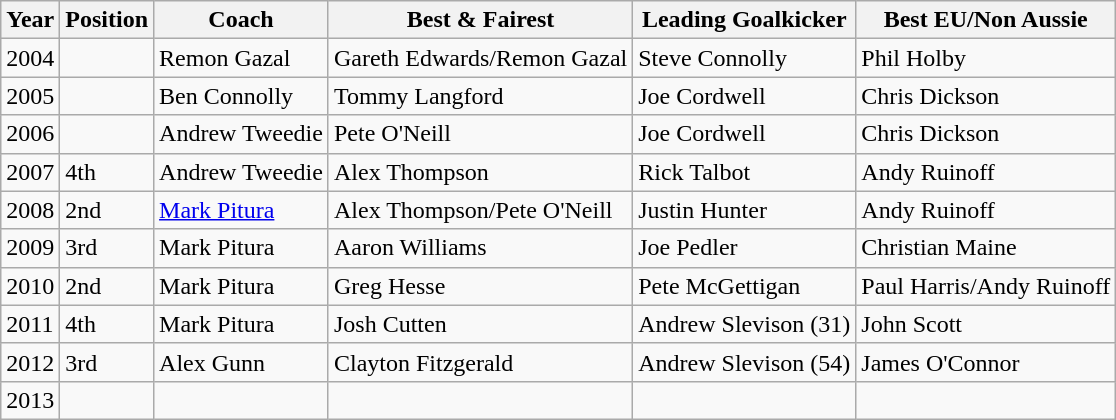<table class="wikitable">
<tr>
<th>Year</th>
<th>Position</th>
<th>Coach</th>
<th>Best & Fairest</th>
<th>Leading Goalkicker</th>
<th>Best EU/Non Aussie</th>
</tr>
<tr>
<td>2004</td>
<td></td>
<td>Remon Gazal</td>
<td>Gareth Edwards/Remon Gazal</td>
<td>Steve Connolly</td>
<td>Phil Holby</td>
</tr>
<tr>
<td>2005</td>
<td></td>
<td>Ben Connolly</td>
<td>Tommy Langford</td>
<td>Joe Cordwell</td>
<td>Chris Dickson</td>
</tr>
<tr>
<td>2006</td>
<td></td>
<td>Andrew Tweedie</td>
<td>Pete O'Neill</td>
<td>Joe Cordwell</td>
<td>Chris Dickson</td>
</tr>
<tr>
<td>2007</td>
<td>4th</td>
<td>Andrew Tweedie</td>
<td>Alex Thompson</td>
<td>Rick Talbot</td>
<td>Andy Ruinoff</td>
</tr>
<tr>
<td>2008</td>
<td>2nd</td>
<td><a href='#'>Mark Pitura</a></td>
<td>Alex Thompson/Pete O'Neill</td>
<td>Justin Hunter</td>
<td>Andy Ruinoff</td>
</tr>
<tr>
<td>2009</td>
<td>3rd</td>
<td>Mark Pitura</td>
<td>Aaron Williams</td>
<td>Joe Pedler</td>
<td>Christian Maine</td>
</tr>
<tr>
<td>2010</td>
<td>2nd</td>
<td>Mark Pitura</td>
<td>Greg Hesse</td>
<td>Pete McGettigan</td>
<td>Paul Harris/Andy Ruinoff</td>
</tr>
<tr>
<td>2011</td>
<td>4th</td>
<td>Mark Pitura</td>
<td>Josh Cutten</td>
<td>Andrew Slevison (31)</td>
<td>John Scott</td>
</tr>
<tr>
<td>2012</td>
<td>3rd</td>
<td>Alex Gunn</td>
<td>Clayton Fitzgerald</td>
<td>Andrew Slevison (54)</td>
<td>James O'Connor</td>
</tr>
<tr>
<td>2013</td>
<td></td>
<td></td>
<td></td>
<td></td>
<td></td>
</tr>
</table>
